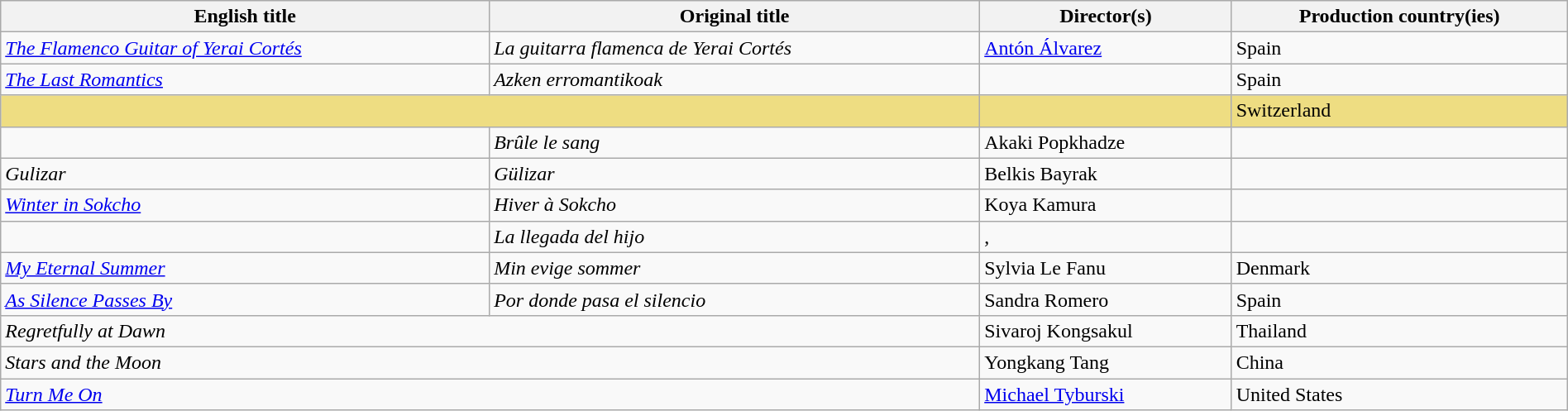<table class="sortable wikitable" style="width:100%; margin-bottom:4px" cellpadding="5">
<tr>
<th scope="col">English title</th>
<th scope="col">Original title</th>
<th scope="col">Director(s)</th>
<th scope="col">Production country(ies)</th>
</tr>
<tr>
<td><em><a href='#'>The Flamenco Guitar of Yerai Cortés</a></em></td>
<td><em>La guitarra flamenca de Yerai Cortés</em></td>
<td><a href='#'>Antón Álvarez</a></td>
<td>Spain</td>
</tr>
<tr>
<td><em><a href='#'>The Last Romantics</a></em></td>
<td><em>Azken erromantikoak</em></td>
<td></td>
<td>Spain</td>
</tr>
<tr style="background:#EEDD82">
<td colspan = "2"><em></em></td>
<td></td>
<td>Switzerland</td>
</tr>
<tr>
<td><em></em></td>
<td><em>Brûle le sang</em></td>
<td>Akaki Popkhadze</td>
<td></td>
</tr>
<tr>
<td><em>Gulizar</em></td>
<td><em>Gülizar</em></td>
<td>Belkis Bayrak</td>
<td></td>
</tr>
<tr>
<td><em><a href='#'>Winter in Sokcho</a></em></td>
<td><em>Hiver à Sokcho</em></td>
<td>Koya Kamura</td>
<td></td>
</tr>
<tr>
<td><em></em></td>
<td><em>La llegada del hijo</em></td>
<td>, </td>
<td></td>
</tr>
<tr>
<td><em><a href='#'>My Eternal Summer</a></em></td>
<td><em>Min evige sommer</em></td>
<td>Sylvia Le Fanu</td>
<td>Denmark</td>
</tr>
<tr>
<td><em><a href='#'>As Silence Passes By</a></em></td>
<td><em>Por donde pasa el silencio</em></td>
<td>Sandra Romero</td>
<td>Spain</td>
</tr>
<tr>
<td colspan = "2"><em>Regretfully at Dawn</em></td>
<td>Sivaroj Kongsakul</td>
<td>Thailand</td>
</tr>
<tr>
<td colspan = "2"><em>Stars and the Moon</em></td>
<td>Yongkang Tang</td>
<td>China</td>
</tr>
<tr>
<td colspan = "2"><em><a href='#'>Turn Me On</a></em></td>
<td><a href='#'>Michael Tyburski</a></td>
<td>United States</td>
</tr>
</table>
